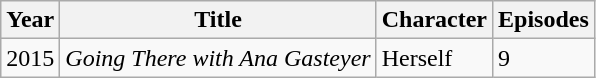<table class="wikitable sortable">
<tr>
<th>Year</th>
<th>Title</th>
<th>Character</th>
<th>Episodes</th>
</tr>
<tr>
<td>2015</td>
<td><em>Going There with Ana Gasteyer </em></td>
<td>Herself</td>
<td>9</td>
</tr>
</table>
